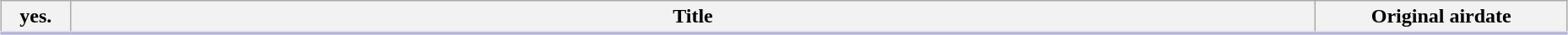<table class="wikitable" style="width:98%; margin:auto; background:#FFF;">
<tr style="border-bottom: 3px solid #CCF;">
<th style="width:3em;">yes.</th>
<th>Title</th>
<th style="width:12em;">Original airdate</th>
</tr>
<tr>
</tr>
</table>
